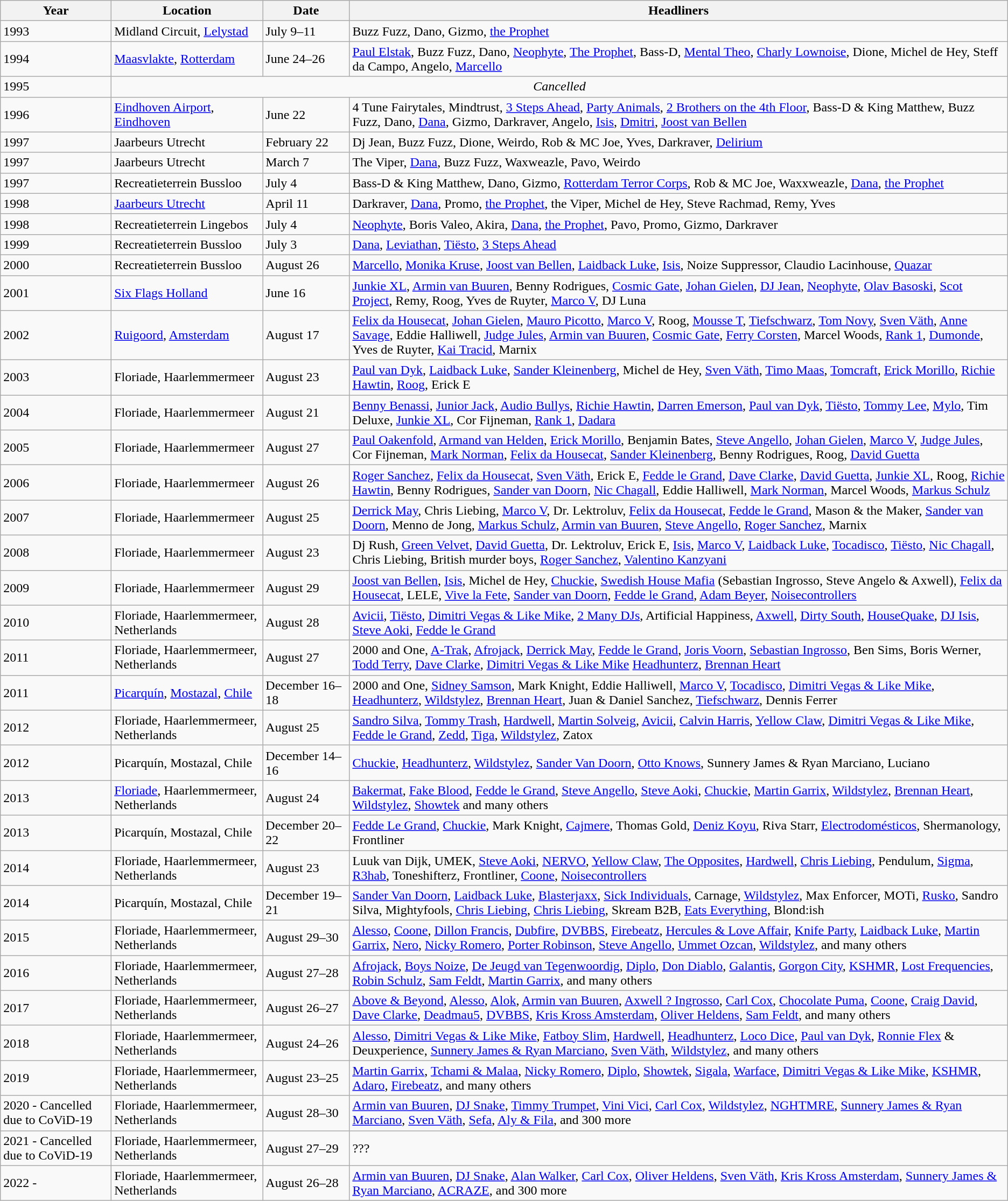<table class="wikitable sortable">
<tr>
<th>Year</th>
<th width="180">Location</th>
<th width="100">Date</th>
<th>Headliners</th>
</tr>
<tr>
<td>1993</td>
<td>Midland Circuit, <a href='#'>Lelystad</a></td>
<td>July 9–11</td>
<td>Buzz Fuzz, Dano, Gizmo, <a href='#'>the Prophet</a></td>
</tr>
<tr>
<td>1994</td>
<td><a href='#'>Maasvlakte</a>, <a href='#'>Rotterdam</a></td>
<td>June 24–26</td>
<td><a href='#'>Paul Elstak</a>, Buzz Fuzz, Dano, <a href='#'>Neophyte</a>, <a href='#'>The Prophet</a>, Bass-D, <a href='#'>Mental Theo</a>, <a href='#'>Charly Lownoise</a>, Dione, Michel de Hey, Steff da Campo, Angelo, <a href='#'>Marcello</a></td>
</tr>
<tr>
<td>1995</td>
<td colspan=3 style="text-align:center;"><em>Cancelled</em></td>
</tr>
<tr>
<td>1996</td>
<td><a href='#'>Eindhoven Airport</a>, <a href='#'>Eindhoven</a></td>
<td>June 22</td>
<td>4 Tune Fairytales, Mindtrust, <a href='#'>3 Steps Ahead</a>, <a href='#'>Party Animals</a>, <a href='#'>2 Brothers on the 4th Floor</a>, Bass-D & King Matthew, Buzz Fuzz, Dano, <a href='#'>Dana</a>, Gizmo, Darkraver, Angelo, <a href='#'>Isis</a>, <a href='#'>Dmitri</a>, <a href='#'>Joost van Bellen</a></td>
</tr>
<tr>
<td>1997</td>
<td>Jaarbeurs Utrecht</td>
<td>February 22</td>
<td>Dj Jean, Buzz Fuzz, Dione, Weirdo, Rob & MC Joe, Yves, Darkraver, <a href='#'>Delirium</a></td>
</tr>
<tr>
<td>1997</td>
<td>Jaarbeurs Utrecht</td>
<td>March 7</td>
<td>The Viper, <a href='#'>Dana</a>, Buzz Fuzz, Waxweazle, Pavo, Weirdo</td>
</tr>
<tr>
<td>1997</td>
<td>Recreatieterrein Bussloo</td>
<td>July 4</td>
<td>Bass-D & King Matthew, Dano, Gizmo, <a href='#'>Rotterdam Terror Corps</a>, Rob & MC Joe, Waxxweazle, <a href='#'>Dana</a>, <a href='#'>the Prophet</a></td>
</tr>
<tr>
<td>1998</td>
<td><a href='#'>Jaarbeurs Utrecht</a></td>
<td>April 11</td>
<td>Darkraver, <a href='#'>Dana</a>, Promo, <a href='#'>the Prophet</a>, the Viper, Michel de Hey, Steve Rachmad, Remy, Yves</td>
</tr>
<tr>
<td>1998</td>
<td>Recreatieterrein Lingebos</td>
<td>July 4</td>
<td><a href='#'>Neophyte</a>, Boris Valeo, Akira, <a href='#'>Dana</a>, <a href='#'>the Prophet</a>, Pavo, Promo, Gizmo, Darkraver</td>
</tr>
<tr>
<td>1999</td>
<td>Recreatieterrein Bussloo</td>
<td>July 3</td>
<td><a href='#'>Dana</a>, <a href='#'>Leviathan</a>, <a href='#'>Tiësto</a>, <a href='#'>3 Steps Ahead</a></td>
</tr>
<tr>
<td>2000</td>
<td>Recreatieterrein Bussloo</td>
<td>August 26</td>
<td><a href='#'>Marcello</a>, <a href='#'>Monika Kruse</a>, <a href='#'>Joost van Bellen</a>, <a href='#'>Laidback Luke</a>, <a href='#'>Isis</a>, Noize Suppressor, Claudio Lacinhouse, <a href='#'>Quazar</a></td>
</tr>
<tr>
<td>2001</td>
<td><a href='#'>Six Flags Holland</a></td>
<td>June 16</td>
<td><a href='#'>Junkie XL</a>, <a href='#'>Armin van Buuren</a>, Benny Rodrigues, <a href='#'>Cosmic Gate</a>, <a href='#'>Johan Gielen</a>, <a href='#'>DJ Jean</a>, <a href='#'>Neophyte</a>, <a href='#'>Olav Basoski</a>, <a href='#'>Scot Project</a>, Remy, Roog, Yves de Ruyter, <a href='#'>Marco V</a>, DJ Luna</td>
</tr>
<tr>
<td>2002</td>
<td><a href='#'>Ruigoord</a>, <a href='#'>Amsterdam</a></td>
<td>August 17</td>
<td><a href='#'>Felix da Housecat</a>, <a href='#'>Johan Gielen</a>, <a href='#'>Mauro Picotto</a>, <a href='#'>Marco V</a>, Roog, <a href='#'>Mousse T</a>, <a href='#'>Tiefschwarz</a>, <a href='#'>Tom Novy</a>, <a href='#'>Sven Väth</a>, <a href='#'>Anne Savage</a>, Eddie Halliwell, <a href='#'>Judge Jules</a>, <a href='#'>Armin van Buuren</a>, <a href='#'>Cosmic Gate</a>, <a href='#'>Ferry Corsten</a>, Marcel Woods, <a href='#'>Rank 1</a>, <a href='#'>Dumonde</a>, Yves de Ruyter, <a href='#'>Kai Tracid</a>, Marnix</td>
</tr>
<tr>
<td>2003</td>
<td>Floriade, Haarlemmermeer</td>
<td>August 23</td>
<td><a href='#'>Paul van Dyk</a>, <a href='#'>Laidback Luke</a>, <a href='#'>Sander Kleinenberg</a>, Michel de Hey, <a href='#'>Sven Väth</a>, <a href='#'>Timo Maas</a>, <a href='#'>Tomcraft</a>, <a href='#'>Erick Morillo</a>, <a href='#'>Richie Hawtin</a>, <a href='#'>Roog</a>, Erick E</td>
</tr>
<tr>
<td>2004</td>
<td>Floriade, Haarlemmermeer</td>
<td>August 21</td>
<td><a href='#'>Benny Benassi</a>, <a href='#'>Junior Jack</a>, <a href='#'>Audio Bullys</a>, <a href='#'>Richie Hawtin</a>, <a href='#'>Darren Emerson</a>, <a href='#'>Paul van Dyk</a>, <a href='#'>Tiësto</a>, <a href='#'>Tommy Lee</a>, <a href='#'>Mylo</a>, Tim Deluxe, <a href='#'>Junkie XL</a>, Cor Fijneman, <a href='#'>Rank 1</a>, <a href='#'>Dadara</a></td>
</tr>
<tr>
<td>2005</td>
<td>Floriade, Haarlemmermeer</td>
<td>August 27</td>
<td><a href='#'>Paul Oakenfold</a>, <a href='#'>Armand van Helden</a>, <a href='#'>Erick Morillo</a>, Benjamin Bates, <a href='#'>Steve Angello</a>, <a href='#'>Johan Gielen</a>, <a href='#'>Marco V</a>, <a href='#'>Judge Jules</a>, Cor Fijneman, <a href='#'>Mark Norman</a>, <a href='#'>Felix da Housecat</a>, <a href='#'>Sander Kleinenberg</a>, Benny Rodrigues, Roog, <a href='#'>David Guetta</a></td>
</tr>
<tr>
<td>2006</td>
<td>Floriade, Haarlemmermeer</td>
<td>August 26</td>
<td><a href='#'>Roger Sanchez</a>, <a href='#'>Felix da Housecat</a>, <a href='#'>Sven Väth</a>, Erick E, <a href='#'>Fedde le Grand</a>, <a href='#'>Dave Clarke</a>, <a href='#'>David Guetta</a>, <a href='#'>Junkie XL</a>, Roog, <a href='#'>Richie Hawtin</a>, Benny Rodrigues, <a href='#'>Sander van Doorn</a>, <a href='#'>Nic Chagall</a>, Eddie Halliwell, <a href='#'>Mark Norman</a>, Marcel Woods, <a href='#'>Markus Schulz</a></td>
</tr>
<tr>
<td>2007</td>
<td>Floriade, Haarlemmermeer</td>
<td>August 25</td>
<td><a href='#'>Derrick May</a>, Chris Liebing, <a href='#'>Marco V</a>, Dr. Lektroluv, <a href='#'>Felix da Housecat</a>, <a href='#'>Fedde le Grand</a>, Mason & the Maker, <a href='#'>Sander van Doorn</a>, Menno de Jong, <a href='#'>Markus Schulz</a>, <a href='#'>Armin van Buuren</a>, <a href='#'>Steve Angello</a>, <a href='#'>Roger Sanchez</a>, Marnix</td>
</tr>
<tr>
<td>2008</td>
<td>Floriade, Haarlemmermeer</td>
<td>August 23</td>
<td>Dj Rush, <a href='#'>Green Velvet</a>, <a href='#'>David Guetta</a>, Dr. Lektroluv, Erick E, <a href='#'>Isis</a>, <a href='#'>Marco V</a>, <a href='#'>Laidback Luke</a>, <a href='#'>Tocadisco</a>, <a href='#'>Tiësto</a>, <a href='#'>Nic Chagall</a>, Chris Liebing, British murder boys, <a href='#'>Roger Sanchez</a>, <a href='#'>Valentino Kanzyani</a></td>
</tr>
<tr>
<td>2009</td>
<td>Floriade, Haarlemmermeer</td>
<td>August 29</td>
<td><a href='#'>Joost van Bellen</a>, <a href='#'>Isis</a>, Michel de Hey, <a href='#'>Chuckie</a>, <a href='#'>Swedish House Mafia</a> (Sebastian Ingrosso, Steve Angelo & Axwell), <a href='#'>Felix da Housecat</a>, LELE, <a href='#'>Vive la Fete</a>, <a href='#'>Sander van Doorn</a>, <a href='#'>Fedde le Grand</a>, <a href='#'>Adam Beyer</a>, <a href='#'>Noisecontrollers</a></td>
</tr>
<tr>
<td>2010</td>
<td>Floriade, Haarlemmermeer, Netherlands</td>
<td>August 28</td>
<td><a href='#'>Avicii</a>, <a href='#'>Tiësto</a>, <a href='#'>Dimitri Vegas & Like Mike</a>, <a href='#'>2 Many DJs</a>, Artificial Happiness, <a href='#'>Axwell</a>, <a href='#'>Dirty South</a>, <a href='#'>HouseQuake</a>, <a href='#'>DJ Isis</a>, <a href='#'>Steve Aoki</a>, <a href='#'>Fedde le Grand</a></td>
</tr>
<tr>
<td>2011</td>
<td>Floriade, Haarlemmermeer, Netherlands</td>
<td>August 27</td>
<td>2000 and One, <a href='#'>A-Trak</a>, <a href='#'>Afrojack</a>, <a href='#'>Derrick May</a>, <a href='#'>Fedde le Grand</a>, <a href='#'>Joris Voorn</a>, <a href='#'>Sebastian Ingrosso</a>, Ben Sims, Boris Werner, <a href='#'>Todd Terry</a>, <a href='#'>Dave Clarke</a>, <a href='#'>Dimitri Vegas & Like Mike</a> <a href='#'>Headhunterz</a>, <a href='#'>Brennan Heart</a></td>
</tr>
<tr>
<td>2011</td>
<td><a href='#'>Picarquín</a>, <a href='#'>Mostazal</a>, <a href='#'>Chile</a></td>
<td>December 16–18</td>
<td>2000 and One, <a href='#'>Sidney Samson</a>, Mark Knight, Eddie Halliwell, <a href='#'>Marco V</a>, <a href='#'>Tocadisco</a>, <a href='#'>Dimitri Vegas & Like Mike</a>, <a href='#'>Headhunterz</a>, <a href='#'>Wildstylez</a>, <a href='#'>Brennan Heart</a>, Juan & Daniel Sanchez, <a href='#'>Tiefschwarz</a>, Dennis Ferrer</td>
</tr>
<tr>
<td>2012</td>
<td>Floriade, Haarlemmermeer, Netherlands</td>
<td>August 25</td>
<td><a href='#'>Sandro Silva</a>, <a href='#'>Tommy Trash</a>, <a href='#'>Hardwell</a>, <a href='#'>Martin Solveig</a>, <a href='#'>Avicii</a>, <a href='#'>Calvin Harris</a>, <a href='#'>Yellow Claw</a>, <a href='#'>Dimitri Vegas & Like Mike</a>, <a href='#'>Fedde le Grand</a>, <a href='#'>Zedd</a>, <a href='#'>Tiga</a>, <a href='#'>Wildstylez</a>, Zatox</td>
</tr>
<tr>
<td>2012</td>
<td>Picarquín, Mostazal, Chile</td>
<td>December 14–16</td>
<td><a href='#'>Chuckie</a>, <a href='#'>Headhunterz</a>, <a href='#'>Wildstylez</a>, <a href='#'>Sander Van Doorn</a>, <a href='#'>Otto Knows</a>, Sunnery James & Ryan Marciano, Luciano</td>
</tr>
<tr>
<td>2013</td>
<td><a href='#'>Floriade</a>, Haarlemmermeer, Netherlands</td>
<td>August 24</td>
<td><a href='#'>Bakermat</a>, <a href='#'>Fake Blood</a>, <a href='#'>Fedde le Grand</a>, <a href='#'>Steve Angello</a>, <a href='#'>Steve Aoki</a>, <a href='#'>Chuckie</a>, <a href='#'>Martin Garrix</a>, <a href='#'>Wildstylez</a>, <a href='#'>Brennan Heart</a>, <a href='#'>Wildstylez</a>, <a href='#'>Showtek</a> and many others</td>
</tr>
<tr>
<td>2013</td>
<td>Picarquín, Mostazal, Chile</td>
<td>December 20–22</td>
<td><a href='#'>Fedde Le Grand</a>, <a href='#'>Chuckie</a>, Mark Knight, <a href='#'>Cajmere</a>, Thomas Gold, <a href='#'>Deniz Koyu</a>, Riva Starr, <a href='#'>Electrodomésticos</a>, Shermanology, Frontliner</td>
</tr>
<tr>
<td>2014</td>
<td>Floriade, Haarlemmermeer, Netherlands</td>
<td>August 23</td>
<td>Luuk van Dijk, UMEK, <a href='#'>Steve Aoki</a>, <a href='#'>NERVO</a>, <a href='#'>Yellow Claw</a>, <a href='#'>The Opposites</a>, <a href='#'>Hardwell</a>, <a href='#'>Chris Liebing</a>, Pendulum, <a href='#'>Sigma</a>, <a href='#'>R3hab</a>, Toneshifterz, Frontliner, <a href='#'>Coone</a>, <a href='#'>Noisecontrollers</a></td>
</tr>
<tr>
<td>2014</td>
<td>Picarquín, Mostazal, Chile</td>
<td>December 19–21</td>
<td><a href='#'>Sander Van Doorn</a>, <a href='#'>Laidback Luke</a>, <a href='#'>Blasterjaxx</a>, <a href='#'>Sick Individuals</a>, Carnage, <a href='#'>Wildstylez</a>, Max Enforcer, MOTi, <a href='#'>Rusko</a>, Sandro Silva, Mightyfools, <a href='#'>Chris Liebing</a>, <a href='#'>Chris Liebing</a>, Skream B2B, <a href='#'>Eats Everything</a>, Blond:ish</td>
</tr>
<tr>
<td>2015</td>
<td>Floriade, Haarlemmermeer, Netherlands</td>
<td>August 29–30</td>
<td><a href='#'>Alesso</a>, <a href='#'>Coone</a>, <a href='#'>Dillon Francis</a>, <a href='#'>Dubfire</a>, <a href='#'>DVBBS</a>, <a href='#'>Firebeatz</a>, <a href='#'>Hercules & Love Affair</a>, <a href='#'>Knife Party</a>, <a href='#'>Laidback Luke</a>, <a href='#'>Martin Garrix</a>, <a href='#'>Nero</a>, <a href='#'>Nicky Romero</a>, <a href='#'>Porter Robinson</a>, <a href='#'>Steve Angello</a>, <a href='#'>Ummet Ozcan</a>, <a href='#'>Wildstylez</a>, and many others</td>
</tr>
<tr>
<td>2016</td>
<td>Floriade, Haarlemmermeer, Netherlands</td>
<td>August 27–28</td>
<td><a href='#'>Afrojack</a>, <a href='#'>Boys Noize</a>, <a href='#'>De Jeugd van Tegenwoordig</a>, <a href='#'>Diplo</a>, <a href='#'>Don Diablo</a>, <a href='#'>Galantis</a>, <a href='#'>Gorgon City</a>, <a href='#'>KSHMR</a>, <a href='#'>Lost Frequencies</a>, <a href='#'>Robin Schulz</a>, <a href='#'>Sam Feldt</a>, <a href='#'>Martin Garrix</a>, and many others</td>
</tr>
<tr>
<td>2017</td>
<td>Floriade, Haarlemmermeer, Netherlands</td>
<td>August 26–27</td>
<td><a href='#'>Above & Beyond</a>, <a href='#'>Alesso</a>, <a href='#'>Alok</a>, <a href='#'>Armin van Buuren</a>, <a href='#'>Axwell ? Ingrosso</a>, <a href='#'>Carl Cox</a>, <a href='#'>Chocolate Puma</a>, <a href='#'>Coone</a>, <a href='#'>Craig David</a>, <a href='#'>Dave Clarke</a>, <a href='#'>Deadmau5</a>, <a href='#'>DVBBS</a>, <a href='#'>Kris Kross Amsterdam</a>, <a href='#'>Oliver Heldens</a>, <a href='#'>Sam Feldt</a>, and many others</td>
</tr>
<tr>
<td>2018</td>
<td>Floriade, Haarlemmermeer, Netherlands</td>
<td>August 24–26</td>
<td><a href='#'>Alesso</a>, <a href='#'>Dimitri Vegas & Like Mike</a>, <a href='#'>Fatboy Slim</a>, <a href='#'>Hardwell</a>, <a href='#'>Headhunterz</a>, <a href='#'>Loco Dice</a>, <a href='#'>Paul van Dyk</a>, <a href='#'>Ronnie Flex</a> & Deuxperience, <a href='#'>Sunnery James & Ryan Marciano</a>, <a href='#'>Sven Väth</a>, <a href='#'>Wildstylez</a>, and many others</td>
</tr>
<tr>
<td>2019</td>
<td>Floriade, Haarlemmermeer, Netherlands</td>
<td>August 23–25</td>
<td><a href='#'>Martin Garrix</a>, <a href='#'>Tchami & Malaa</a>, <a href='#'>Nicky Romero</a>, <a href='#'>Diplo</a>, <a href='#'>Showtek</a>, <a href='#'>Sigala</a>, <a href='#'>Warface</a>, <a href='#'>Dimitri Vegas & Like Mike</a>, <a href='#'>KSHMR</a>, <a href='#'>Adaro</a>, <a href='#'>Firebeatz</a>, and many others</td>
</tr>
<tr>
<td>2020 - Cancelled due to CoViD-19</td>
<td>Floriade, Haarlemmermeer, Netherlands</td>
<td>August 28–30</td>
<td><a href='#'>Armin van Buuren</a>, <a href='#'>DJ Snake</a>, <a href='#'>Timmy Trumpet</a>, <a href='#'>Vini Vici</a>, <a href='#'>Carl Cox</a>, <a href='#'>Wildstylez</a>, <a href='#'>NGHTMRE</a>, <a href='#'>Sunnery James & Ryan Marciano</a>, <a href='#'>Sven Väth</a>, <a href='#'>Sefa</a>, <a href='#'>Aly & Fila</a>, and 300 more</td>
</tr>
<tr>
<td>2021 - Cancelled due to CoViD-19</td>
<td>Floriade, Haarlemmermeer, Netherlands</td>
<td>August 27–29</td>
<td>???</td>
</tr>
<tr>
<td>2022 -</td>
<td>Floriade, Haarlemmermeer, Netherlands</td>
<td>August 26–28</td>
<td><a href='#'>Armin van Buuren</a>, <a href='#'>DJ Snake</a>, <a href='#'>Alan Walker</a>, <a href='#'>Carl Cox</a>, <a href='#'>Oliver Heldens</a>, <a href='#'>Sven Väth</a>, <a href='#'>Kris Kross Amsterdam</a>, <a href='#'>Sunnery James & Ryan Marciano</a>, <a href='#'>ACRAZE</a>, and 300 more</td>
</tr>
</table>
